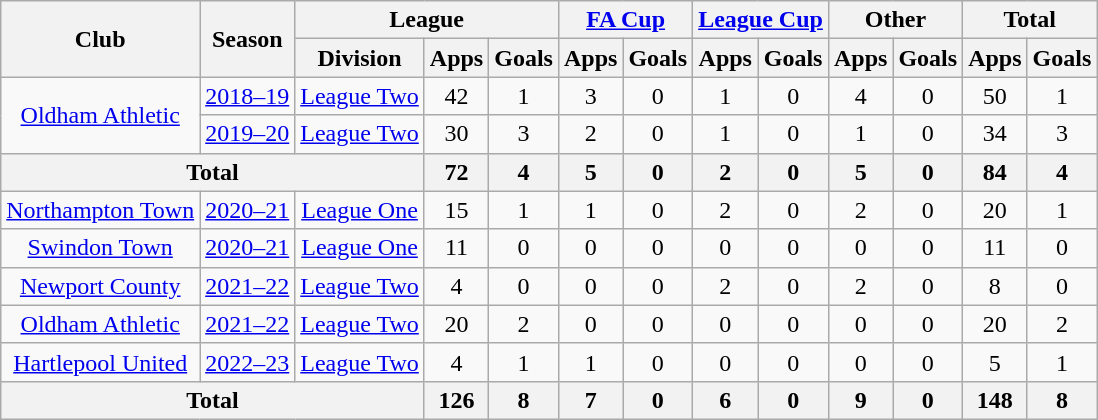<table class="wikitable" style="text-align: center;">
<tr>
<th rowspan="2">Club</th>
<th rowspan="2">Season</th>
<th colspan="3">League</th>
<th colspan="2"><a href='#'>FA Cup</a></th>
<th colspan="2"><a href='#'>League Cup</a></th>
<th colspan="2">Other</th>
<th colspan="2">Total</th>
</tr>
<tr>
<th>Division</th>
<th>Apps</th>
<th>Goals</th>
<th>Apps</th>
<th>Goals</th>
<th>Apps</th>
<th>Goals</th>
<th>Apps</th>
<th>Goals</th>
<th>Apps</th>
<th>Goals</th>
</tr>
<tr>
<td rowspan=2><a href='#'>Oldham Athletic</a></td>
<td><a href='#'>2018–19</a></td>
<td><a href='#'>League Two</a></td>
<td>42</td>
<td>1</td>
<td>3</td>
<td>0</td>
<td>1</td>
<td>0</td>
<td>4</td>
<td>0</td>
<td>50</td>
<td>1</td>
</tr>
<tr>
<td><a href='#'>2019–20</a></td>
<td><a href='#'>League Two</a></td>
<td>30</td>
<td>3</td>
<td>2</td>
<td>0</td>
<td>1</td>
<td>0</td>
<td>1</td>
<td>0</td>
<td>34</td>
<td>3</td>
</tr>
<tr>
<th colspan=3>Total</th>
<th>72</th>
<th>4</th>
<th>5</th>
<th>0</th>
<th>2</th>
<th>0</th>
<th>5</th>
<th>0</th>
<th>84</th>
<th>4</th>
</tr>
<tr>
<td><a href='#'>Northampton Town</a></td>
<td><a href='#'>2020–21</a></td>
<td><a href='#'>League One</a></td>
<td>15</td>
<td>1</td>
<td>1</td>
<td>0</td>
<td>2</td>
<td>0</td>
<td>2</td>
<td>0</td>
<td>20</td>
<td>1</td>
</tr>
<tr>
<td><a href='#'>Swindon Town</a></td>
<td><a href='#'>2020–21</a></td>
<td><a href='#'>League One</a></td>
<td>11</td>
<td>0</td>
<td>0</td>
<td>0</td>
<td>0</td>
<td>0</td>
<td>0</td>
<td>0</td>
<td>11</td>
<td>0</td>
</tr>
<tr>
<td><a href='#'>Newport County</a></td>
<td><a href='#'>2021–22</a></td>
<td><a href='#'>League Two</a></td>
<td>4</td>
<td>0</td>
<td>0</td>
<td>0</td>
<td>2</td>
<td>0</td>
<td>2</td>
<td>0</td>
<td>8</td>
<td>0</td>
</tr>
<tr>
<td><a href='#'>Oldham Athletic</a></td>
<td><a href='#'>2021–22</a></td>
<td><a href='#'>League Two</a></td>
<td>20</td>
<td>2</td>
<td>0</td>
<td>0</td>
<td>0</td>
<td>0</td>
<td>0</td>
<td>0</td>
<td>20</td>
<td>2</td>
</tr>
<tr>
<td><a href='#'>Hartlepool United</a></td>
<td><a href='#'>2022–23</a></td>
<td><a href='#'>League Two</a></td>
<td>4</td>
<td>1</td>
<td>1</td>
<td>0</td>
<td>0</td>
<td>0</td>
<td>0</td>
<td>0</td>
<td>5</td>
<td>1</td>
</tr>
<tr>
<th colspan="3">Total</th>
<th>126</th>
<th>8</th>
<th>7</th>
<th>0</th>
<th>6</th>
<th>0</th>
<th>9</th>
<th>0</th>
<th>148</th>
<th>8</th>
</tr>
</table>
